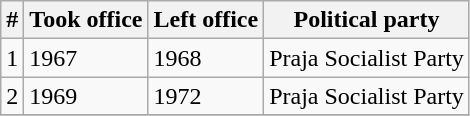<table class="wikitable">
<tr>
<th>#</th>
<th>Took office</th>
<th>Left office</th>
<th>Political party</th>
</tr>
<tr>
<td>1</td>
<td>1967</td>
<td>1968</td>
<td>Praja Socialist Party</td>
</tr>
<tr>
<td>2</td>
<td>1969</td>
<td>1972</td>
<td>Praja Socialist Party</td>
</tr>
<tr>
</tr>
</table>
